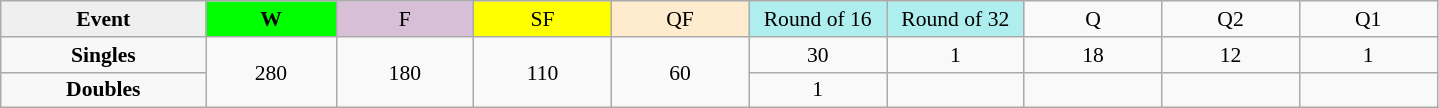<table class=wikitable style=font-size:90%;text-align:center>
<tr>
<td style="width:130px; background:#efefef;"><strong>Event</strong></td>
<td style="width:80px; background:lime;"><strong>W</strong></td>
<td style="width:85px; background:thistle;">F</td>
<td style="width:85px; background:#ff0;">SF</td>
<td style="width:85px; background:#ffebcd;">QF</td>
<td style="width:85px; background:#afeeee;">Round of 16</td>
<td style="width:85px; background:#afeeee;">Round of 32</td>
<td width=85>Q</td>
<td width=85>Q2</td>
<td width=85>Q1</td>
</tr>
<tr>
<th style="background:#f8f8f8;">Singles</th>
<td rowspan=2>280</td>
<td rowspan=2>180</td>
<td rowspan=2>110</td>
<td rowspan=2>60</td>
<td>30</td>
<td>1</td>
<td>18</td>
<td>12</td>
<td>1</td>
</tr>
<tr>
<th style="background:#f8f8f8;">Doubles</th>
<td>1</td>
<td></td>
<td></td>
<td></td>
<td></td>
</tr>
</table>
